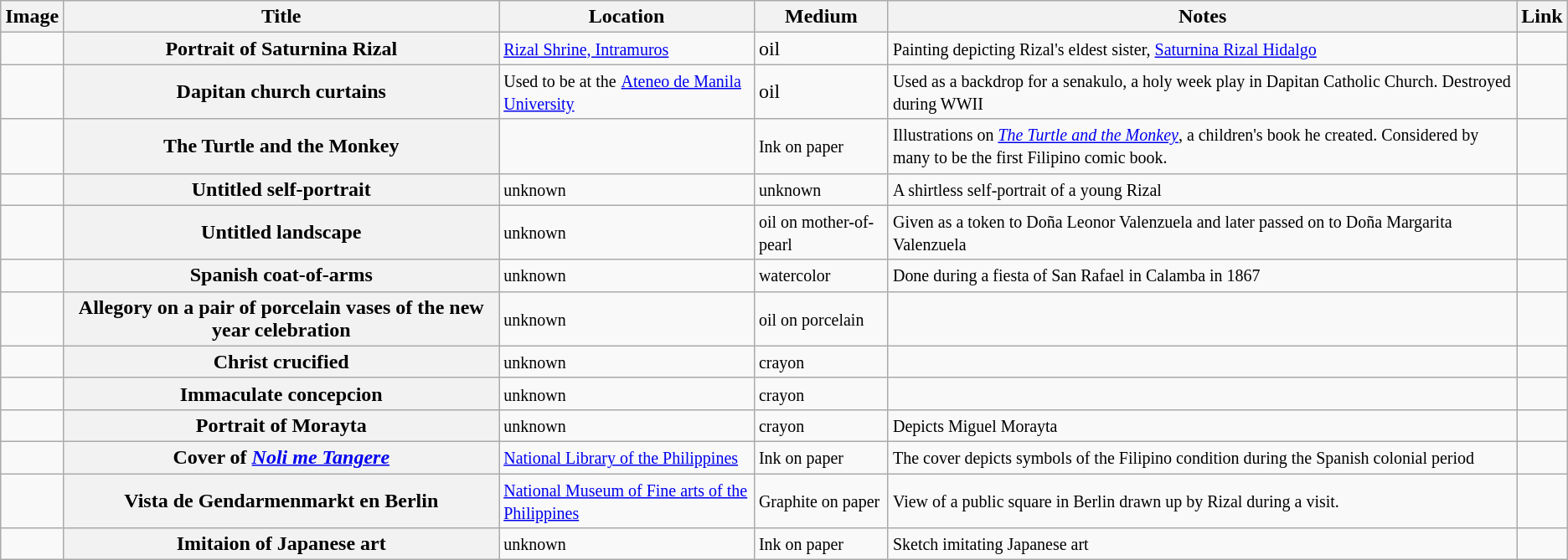<table class="wikitable">
<tr>
<th>Image</th>
<th>Title</th>
<th>Location</th>
<th>Medium</th>
<th>Notes</th>
<th>Link</th>
</tr>
<tr>
<td></td>
<th>Portrait of Saturnina Rizal</th>
<td><small><a href='#'>Rizal Shrine, Intramuros</a></small></td>
<td>oil</td>
<td><small>Painting depicting Rizal's eldest sister, <a href='#'>Saturnina Rizal Hidalgo</a></small></td>
<td></td>
</tr>
<tr>
<td></td>
<th>Dapitan church curtains</th>
<td><small>Used to be at the</small> <a href='#'><small>Ateneo de Manila University</small></a></td>
<td>oil</td>
<td><small>Used as a backdrop for a senakulo, a holy week play in Dapitan Catholic Church.  Destroyed during WWII</small></td>
<td></td>
</tr>
<tr>
<td></td>
<th>The Turtle and the Monkey</th>
<td></td>
<td><small>Ink on paper</small></td>
<td><small>Illustrations on <em><a href='#'>The Turtle and the Monkey</a></em>, a children's book he created. Considered by many to be the first Filipino comic book.</small></td>
<td></td>
</tr>
<tr>
<td></td>
<th>Untitled self-portrait</th>
<td><small>unknown</small></td>
<td><small>unknown</small></td>
<td><small>A shirtless self-portrait of a young Rizal</small></td>
<td></td>
</tr>
<tr>
<td></td>
<th>Untitled landscape</th>
<td><small>unknown</small></td>
<td><small>oil on mother-of-pearl</small></td>
<td><small>Given as a token to Doña Leonor Valenzuela and later passed on to Doña Margarita Valenzuela</small></td>
<td></td>
</tr>
<tr>
<td></td>
<th>Spanish coat-of-arms</th>
<td><small>unknown</small></td>
<td><small>watercolor</small></td>
<td><small>Done during a fiesta of San Rafael in Calamba in 1867</small></td>
<td></td>
</tr>
<tr>
<td></td>
<th>Allegory on a pair of porcelain vases of the new year celebration</th>
<td><small>unknown</small></td>
<td><small>oil on porcelain</small></td>
<td></td>
<td></td>
</tr>
<tr>
<td></td>
<th>Christ crucified</th>
<td><small>unknown</small></td>
<td><small>crayon</small></td>
<td></td>
<td></td>
</tr>
<tr>
<td></td>
<th>Immaculate concepcion</th>
<td><small>unknown</small></td>
<td><small>crayon</small></td>
<td></td>
<td></td>
</tr>
<tr>
<td></td>
<th>Portrait of Morayta</th>
<td><small>unknown</small></td>
<td><small>crayon</small></td>
<td><small>Depicts Miguel Morayta</small></td>
<td></td>
</tr>
<tr>
<td></td>
<th>Cover of <em><a href='#'>Noli me Tangere</a></em></th>
<td><small><a href='#'>National Library of the Philippines</a></small></td>
<td><small>Ink on paper</small></td>
<td><small>The cover depicts symbols of the Filipino condition during the Spanish colonial period</small></td>
<td></td>
</tr>
<tr>
<td></td>
<th>Vista de Gendarmenmarkt en Berlin</th>
<td><small><a href='#'>National Museum of Fine arts of the Philippines</a></small></td>
<td><small>Graphite on paper</small></td>
<td><small>View of a public square in Berlin drawn up by Rizal during a visit.</small></td>
<td></td>
</tr>
<tr>
<td></td>
<th>Imitaion of Japanese art</th>
<td><small>unknown</small></td>
<td><small>Ink on paper</small></td>
<td><small>Sketch imitating Japanese art</small></td>
<td></td>
</tr>
</table>
